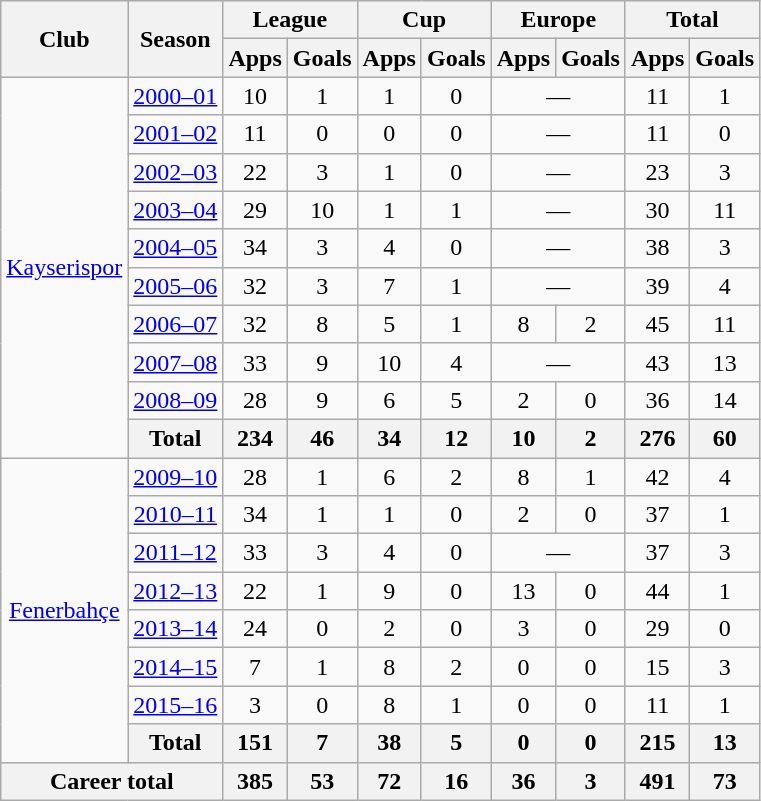<table class="wikitable" style="text-align:center">
<tr>
<th rowspan="2">Club</th>
<th rowspan="2">Season</th>
<th colspan="2">League</th>
<th colspan="2">Cup</th>
<th colspan="2">Europe</th>
<th colspan="3">Total</th>
</tr>
<tr>
<th>Apps</th>
<th>Goals</th>
<th>Apps</th>
<th>Goals</th>
<th>Apps</th>
<th>Goals</th>
<th>Apps</th>
<th>Goals</th>
</tr>
<tr>
<td rowspan="10"><a href='#'>Kayserispor</a></td>
<td><a href='#'>2000–01</a></td>
<td>10</td>
<td>1</td>
<td>1</td>
<td>0</td>
<td colspan="2">—</td>
<td>11</td>
<td>1</td>
</tr>
<tr>
<td><a href='#'>2001–02</a></td>
<td>11</td>
<td>0</td>
<td>0</td>
<td>0</td>
<td colspan="2">—</td>
<td>11</td>
<td>0</td>
</tr>
<tr>
<td><a href='#'>2002–03</a></td>
<td>22</td>
<td>3</td>
<td>1</td>
<td>0</td>
<td colspan="2">—</td>
<td>23</td>
<td>3</td>
</tr>
<tr>
<td><a href='#'>2003–04</a></td>
<td>29</td>
<td>10</td>
<td>1</td>
<td>1</td>
<td colspan="2">—</td>
<td>30</td>
<td>11</td>
</tr>
<tr>
<td><a href='#'>2004–05</a></td>
<td>34</td>
<td>3</td>
<td>4</td>
<td>0</td>
<td colspan="2">—</td>
<td>38</td>
<td>3</td>
</tr>
<tr>
<td><a href='#'>2005–06</a></td>
<td>32</td>
<td>3</td>
<td>7</td>
<td>1</td>
<td colspan="2">—</td>
<td>39</td>
<td>4</td>
</tr>
<tr>
<td><a href='#'>2006–07</a></td>
<td>32</td>
<td>8</td>
<td>5</td>
<td>1</td>
<td>8</td>
<td>2</td>
<td>45</td>
<td>11</td>
</tr>
<tr>
<td><a href='#'>2007–08</a></td>
<td>33</td>
<td>9</td>
<td>10</td>
<td>4</td>
<td colspan="2">—</td>
<td>43</td>
<td>13</td>
</tr>
<tr>
<td><a href='#'>2008–09</a></td>
<td>28</td>
<td>9</td>
<td>6</td>
<td>5</td>
<td>2</td>
<td>0</td>
<td>36</td>
<td>14</td>
</tr>
<tr>
<th>Total</th>
<th>234</th>
<th>46</th>
<th>34</th>
<th>12</th>
<th>10</th>
<th>2</th>
<th>276</th>
<th>60</th>
</tr>
<tr>
<td rowspan="8"><a href='#'>Fenerbahçe</a></td>
<td><a href='#'>2009–10</a></td>
<td>28</td>
<td>1</td>
<td>6</td>
<td>2</td>
<td>8</td>
<td>1</td>
<td>42</td>
<td>4</td>
</tr>
<tr>
<td><a href='#'>2010–11</a></td>
<td>34</td>
<td>1</td>
<td>1</td>
<td>0</td>
<td>2</td>
<td>0</td>
<td>37</td>
<td>1</td>
</tr>
<tr>
<td><a href='#'>2011–12</a></td>
<td>33</td>
<td>3</td>
<td>4</td>
<td>0</td>
<td colspan="2">—</td>
<td>37</td>
<td>3</td>
</tr>
<tr>
<td><a href='#'>2012–13</a></td>
<td>22</td>
<td>1</td>
<td>9</td>
<td>0</td>
<td>13</td>
<td>0</td>
<td>44</td>
<td>1</td>
</tr>
<tr>
<td><a href='#'>2013–14</a></td>
<td>24</td>
<td>0</td>
<td>2</td>
<td>0</td>
<td>3</td>
<td>0</td>
<td>29</td>
<td>0</td>
</tr>
<tr>
<td><a href='#'>2014–15</a></td>
<td>7</td>
<td>1</td>
<td>8</td>
<td>2</td>
<td>0</td>
<td>0</td>
<td>15</td>
<td>3</td>
</tr>
<tr>
<td><a href='#'>2015–16</a></td>
<td>3</td>
<td>0</td>
<td>8</td>
<td>1</td>
<td>0</td>
<td>0</td>
<td>11</td>
<td>1</td>
</tr>
<tr>
<th>Total</th>
<th>151</th>
<th>7</th>
<th>38</th>
<th>5</th>
<th>0</th>
<th>0</th>
<th>215</th>
<th>13</th>
</tr>
<tr>
<th colspan="2">Career total</th>
<th>385</th>
<th>53</th>
<th>72</th>
<th>16</th>
<th>36</th>
<th>3</th>
<th>491</th>
<th>73</th>
</tr>
</table>
